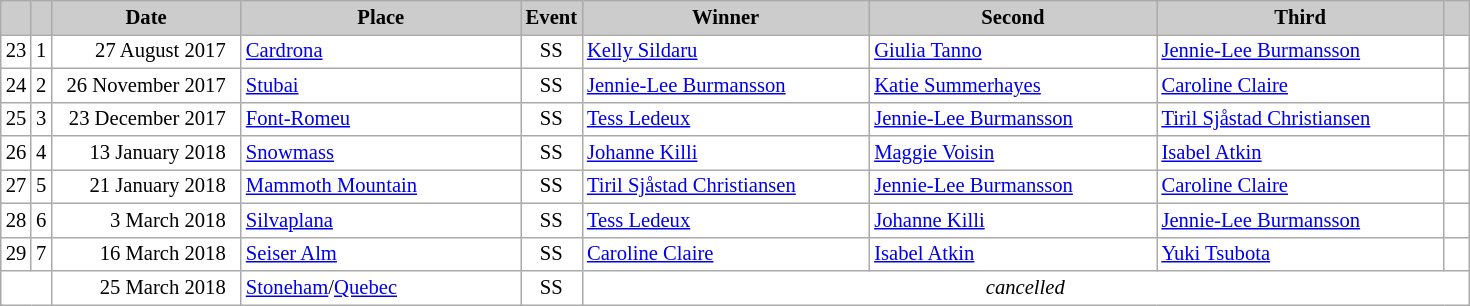<table class="wikitable plainrowheaders" style="background:#fff; font-size:86%; line-height:16px; border:grey solid 1px; border-collapse:collapse;">
<tr style="background:#ccc; text-align:center;">
<th scope="col" style="background:#ccc; width=20 px;"></th>
<th scope="col" style="background:#ccc; width=30 px;"></th>
<th scope="col" style="background:#ccc; width:120px;">Date</th>
<th scope="col" style="background:#ccc; width:180px;">Place</th>
<th scope="col" style="background:#ccc; width:15px;">Event</th>
<th scope="col" style="background:#ccc; width:185px;">Winner</th>
<th scope="col" style="background:#ccc; width:185px;">Second</th>
<th scope="col" style="background:#ccc; width:185px;">Third</th>
<th scope="col" style="background:#ccc; width:10px;"></th>
</tr>
<tr>
<td align=center>23</td>
<td align=center>1</td>
<td align=right>27 August 2017  </td>
<td> <a href='#'>Cardrona</a></td>
<td align=center>SS</td>
<td> <a href='#'>Kelly Sildaru</a></td>
<td> <a href='#'>Giulia Tanno</a></td>
<td> <a href='#'>Jennie-Lee Burmansson</a></td>
<td></td>
</tr>
<tr>
<td align=center>24</td>
<td align=center>2</td>
<td align=right>26 November 2017  </td>
<td> <a href='#'>Stubai</a></td>
<td align=center>SS</td>
<td> <a href='#'>Jennie-Lee Burmansson</a></td>
<td> <a href='#'>Katie Summerhayes</a></td>
<td> <a href='#'>Caroline Claire</a></td>
<td></td>
</tr>
<tr>
<td align=center>25</td>
<td align=center>3</td>
<td align=right>23 December 2017  </td>
<td> <a href='#'>Font-Romeu</a></td>
<td align=center>SS</td>
<td> <a href='#'>Tess Ledeux</a></td>
<td> <a href='#'>Jennie-Lee Burmansson</a></td>
<td> <a href='#'>Tiril Sjåstad Christiansen</a></td>
<td></td>
</tr>
<tr>
<td align=center>26</td>
<td align=center>4</td>
<td align=right>13 January 2018  </td>
<td> <a href='#'>Snowmass</a></td>
<td align=center>SS</td>
<td> <a href='#'>Johanne Killi</a></td>
<td> <a href='#'>Maggie Voisin</a></td>
<td> <a href='#'>Isabel Atkin</a></td>
<td></td>
</tr>
<tr>
<td align=center>27</td>
<td align=center>5</td>
<td align=right>21 January 2018  </td>
<td> <a href='#'>Mammoth Mountain</a></td>
<td align=center>SS</td>
<td> <a href='#'>Tiril Sjåstad Christiansen</a></td>
<td> <a href='#'>Jennie-Lee Burmansson</a></td>
<td> <a href='#'>Caroline Claire</a></td>
<td></td>
</tr>
<tr>
<td align=center>28</td>
<td align=center>6</td>
<td align=right>3 March 2018  </td>
<td> <a href='#'>Silvaplana</a></td>
<td align=center>SS</td>
<td> <a href='#'>Tess Ledeux</a></td>
<td> <a href='#'>Johanne Killi</a></td>
<td> <a href='#'>Jennie-Lee Burmansson</a></td>
<td></td>
</tr>
<tr>
<td align=center>29</td>
<td align=center>7</td>
<td align=right>16 March 2018  </td>
<td> <a href='#'>Seiser Alm</a></td>
<td align=center>SS</td>
<td> <a href='#'>Caroline Claire</a></td>
<td> <a href='#'>Isabel Atkin</a></td>
<td> <a href='#'>Yuki Tsubota</a></td>
<td></td>
</tr>
<tr>
<td colspan=2></td>
<td align=right>25 March 2018  </td>
<td> <a href='#'>Stoneham</a>/<a href='#'>Quebec</a></td>
<td align=center>SS</td>
<td colspan=4 align=center><em>cancelled</em></td>
</tr>
</table>
